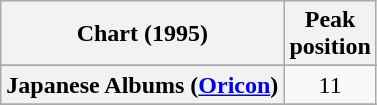<table class="wikitable sortable plainrowheaders">
<tr>
<th scope="col">Chart (1995)</th>
<th scope="col">Peak<br>position</th>
</tr>
<tr>
</tr>
<tr>
<th scope="row">Japanese Albums (<a href='#'>Oricon</a>)</th>
<td align="center">11</td>
</tr>
<tr>
</tr>
</table>
